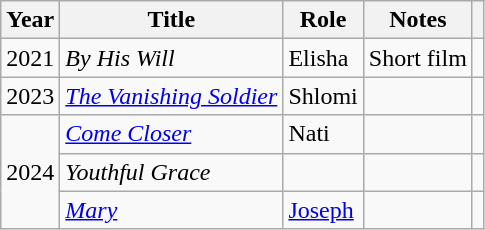<table class="wikitable plainrowheaders sortable">
<tr>
<th>Year</th>
<th>Title</th>
<th>Role</th>
<th class="unsortable">Notes</th>
<th class="unsortable"></th>
</tr>
<tr>
<td>2021</td>
<td><em>By His Will</em></td>
<td>Elisha</td>
<td>Short film</td>
<td></td>
</tr>
<tr>
<td>2023</td>
<td><em><a href='#'>The Vanishing Soldier</a></em></td>
<td>Shlomi</td>
<td></td>
<td></td>
</tr>
<tr>
<td rowspan="3">2024</td>
<td><em><a href='#'>Come Closer</a></em></td>
<td>Nati</td>
<td></td>
<td></td>
</tr>
<tr>
<td><em>Youthful Grace</em></td>
<td></td>
<td></td>
<td></td>
</tr>
<tr>
<td><em><a href='#'>Mary</a></em></td>
<td><a href='#'>Joseph</a></td>
<td></td>
<td></td>
</tr>
</table>
